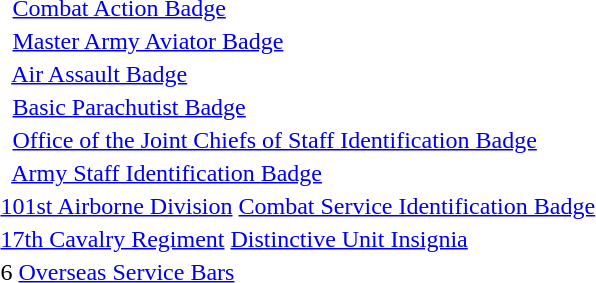<table>
<tr>
<td>  <a href='#'>Combat Action Badge</a></td>
</tr>
<tr>
<td>  <a href='#'>Master Army Aviator Badge</a></td>
</tr>
<tr>
<td>  <a href='#'>Air Assault Badge</a></td>
</tr>
<tr>
<td>  <a href='#'>Basic Parachutist Badge</a></td>
</tr>
<tr>
<td>  <a href='#'>Office of the Joint Chiefs of Staff Identification Badge</a></td>
</tr>
<tr>
<td>  <a href='#'>Army Staff Identification Badge</a></td>
</tr>
<tr>
<td> <a href='#'>101st Airborne Division</a> <a href='#'>Combat Service Identification Badge</a></td>
</tr>
<tr>
<td> <a href='#'>17th Cavalry Regiment</a> <a href='#'>Distinctive Unit Insignia</a></td>
</tr>
<tr>
<td> 6 <a href='#'>Overseas Service Bars</a></td>
</tr>
</table>
